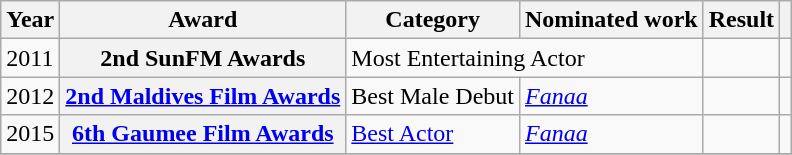<table class="wikitable plainrowheaders sortable">
<tr>
<th scope="col">Year</th>
<th scope="col">Award</th>
<th scope="col">Category</th>
<th scope="col">Nominated work</th>
<th scope="col">Result</th>
<th scope="col" class="unsortable"></th>
</tr>
<tr>
<td>2011</td>
<th scope="row">2nd SunFM Awards</th>
<td colspan="2">Most Entertaining Actor</td>
<td></td>
<td style="text-align:center;"></td>
</tr>
<tr>
<td>2012</td>
<th scope="row"><a href='#'>2nd Maldives Film Awards</a></th>
<td>Best Male Debut</td>
<td><em><a href='#'>Fanaa</a></em></td>
<td></td>
<td style="text-align: center;"></td>
</tr>
<tr>
<td>2015</td>
<th scope="row"><a href='#'>6th Gaumee Film Awards</a></th>
<td><a href='#'>Best Actor</a></td>
<td><em><a href='#'>Fanaa</a></em></td>
<td></td>
<td style="text-align:center;"></td>
</tr>
<tr>
</tr>
</table>
